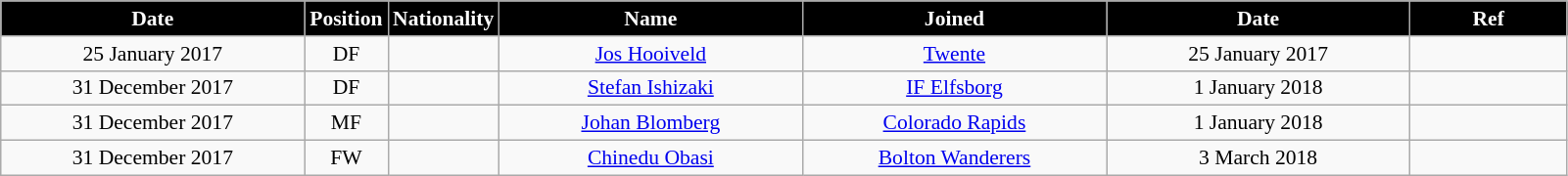<table class="wikitable"  style="text-align:center; font-size:90%; ">
<tr>
<th style="background:#000000; color:white; width:200px;">Date</th>
<th style="background:#000000; color:white; width:50px;">Position</th>
<th style="background:#000000; color:white; width:50px;">Nationality</th>
<th style="background:#000000; color:white; width:200px;">Name</th>
<th style="background:#000000; color:white; width:200px;">Joined</th>
<th style="background:#000000; color:white; width:200px;">Date</th>
<th style="background:#000000; color:white; width:100px;">Ref</th>
</tr>
<tr>
<td>25 January 2017</td>
<td>DF</td>
<td></td>
<td><a href='#'>Jos Hooiveld</a></td>
<td><a href='#'>Twente</a></td>
<td>25 January 2017</td>
<td></td>
</tr>
<tr>
<td>31 December 2017</td>
<td>DF</td>
<td></td>
<td><a href='#'>Stefan Ishizaki</a></td>
<td><a href='#'>IF Elfsborg</a></td>
<td>1 January 2018</td>
<td></td>
</tr>
<tr>
<td>31 December 2017</td>
<td>MF</td>
<td></td>
<td><a href='#'>Johan Blomberg</a></td>
<td><a href='#'>Colorado Rapids</a></td>
<td>1 January 2018</td>
<td></td>
</tr>
<tr>
<td>31 December 2017</td>
<td>FW</td>
<td></td>
<td><a href='#'>Chinedu Obasi</a></td>
<td><a href='#'>Bolton Wanderers</a></td>
<td>3 March 2018</td>
<td></td>
</tr>
</table>
